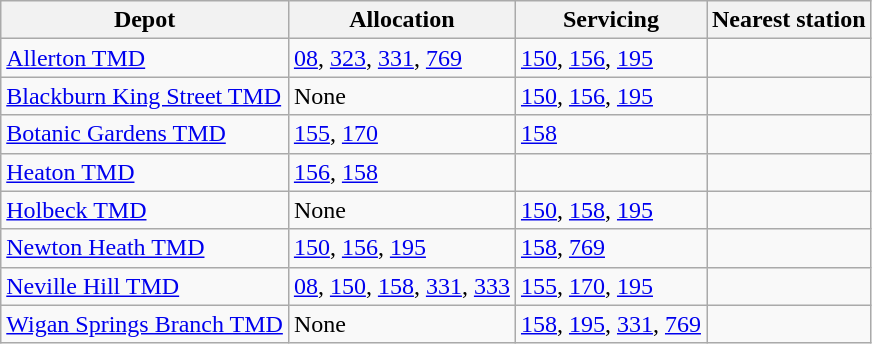<table class="wikitable">
<tr>
<th>Depot</th>
<th>Allocation</th>
<th>Servicing</th>
<th>Nearest station</th>
</tr>
<tr>
<td><a href='#'>Allerton TMD</a></td>
<td><a href='#'>08</a>, <a href='#'>323</a>, <a href='#'>331</a>, <a href='#'>769</a></td>
<td><a href='#'>150</a>, <a href='#'>156</a>, <a href='#'>195</a></td>
<td></td>
</tr>
<tr>
<td><a href='#'>Blackburn King Street TMD</a></td>
<td>None</td>
<td><a href='#'>150</a>, <a href='#'>156</a>, <a href='#'>195</a></td>
<td></td>
</tr>
<tr>
<td><a href='#'>Botanic Gardens TMD</a></td>
<td><a href='#'>155</a>, <a href='#'>170</a></td>
<td><a href='#'>158</a></td>
<td></td>
</tr>
<tr>
<td><a href='#'>Heaton TMD</a></td>
<td><a href='#'>156</a>, <a href='#'>158</a></td>
<td></td>
<td></td>
</tr>
<tr>
<td><a href='#'>Holbeck TMD</a></td>
<td>None</td>
<td><a href='#'>150</a>, <a href='#'>158</a>, <a href='#'>195</a></td>
<td></td>
</tr>
<tr>
<td><a href='#'>Newton Heath TMD</a></td>
<td><a href='#'>150</a>, <a href='#'>156</a>, <a href='#'>195</a></td>
<td><a href='#'>158</a>, <a href='#'>769</a></td>
<td></td>
</tr>
<tr>
<td><a href='#'>Neville Hill TMD</a></td>
<td><a href='#'>08</a>, <a href='#'>150</a>, <a href='#'>158</a>, <a href='#'>331</a>, <a href='#'>333</a></td>
<td><a href='#'>155</a>, <a href='#'>170</a>, <a href='#'>195</a></td>
<td></td>
</tr>
<tr>
<td><a href='#'>Wigan Springs Branch TMD</a></td>
<td>None</td>
<td><a href='#'>158</a>, <a href='#'>195</a>, <a href='#'>331</a>, <a href='#'>769</a></td>
<td></td>
</tr>
</table>
